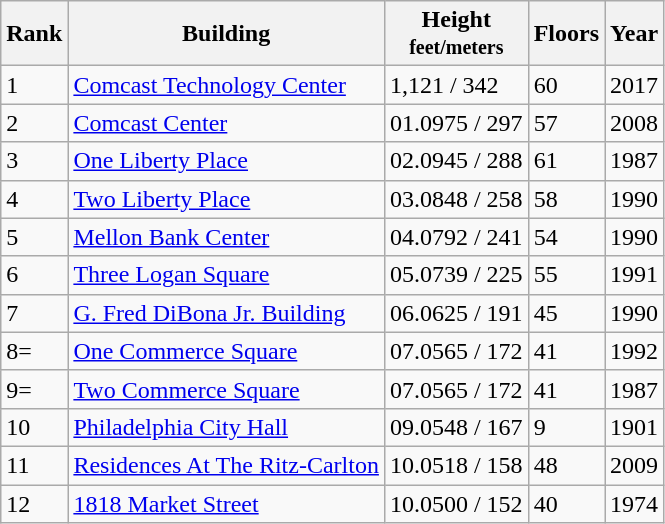<table class="wikitable sortable">
<tr>
<th>Rank</th>
<th>Building</th>
<th>Height<br><small>feet/meters</small></th>
<th>Floors</th>
<th>Year</th>
</tr>
<tr>
<td>1</td>
<td><a href='#'>Comcast Technology Center</a></td>
<td>1,121 / 342</td>
<td>60</td>
<td>2017</td>
</tr>
<tr>
<td>2</td>
<td><a href='#'>Comcast Center</a></td>
<td><span>01.0</span>975 / 297</td>
<td>57</td>
<td>2008</td>
</tr>
<tr>
<td>3</td>
<td><a href='#'>One Liberty Place</a></td>
<td><span>02.0</span>945 / 288</td>
<td>61</td>
<td>1987</td>
</tr>
<tr>
<td>4</td>
<td><a href='#'>Two Liberty Place</a></td>
<td><span>03.0</span>848 / 258</td>
<td>58</td>
<td>1990</td>
</tr>
<tr>
<td>5</td>
<td><a href='#'>Mellon Bank Center</a></td>
<td><span>04.0</span>792 / 241</td>
<td>54</td>
<td>1990</td>
</tr>
<tr>
<td>6</td>
<td><a href='#'>Three Logan Square</a></td>
<td><span>05.0</span>739 / 225</td>
<td>55</td>
<td>1991</td>
</tr>
<tr>
<td>7</td>
<td><a href='#'>G. Fred DiBona Jr. Building</a></td>
<td><span>06.0</span>625 / 191</td>
<td>45</td>
<td>1990</td>
</tr>
<tr>
<td>8=</td>
<td><a href='#'>One Commerce Square</a></td>
<td><span>07.0</span>565 / 172</td>
<td>41</td>
<td>1992</td>
</tr>
<tr>
<td>9=</td>
<td><a href='#'>Two Commerce Square</a></td>
<td><span>07.0</span>565 / 172</td>
<td>41</td>
<td>1987</td>
</tr>
<tr>
<td>10</td>
<td><a href='#'>Philadelphia City Hall</a></td>
<td><span>09.0</span>548 / 167</td>
<td>9</td>
<td>1901</td>
</tr>
<tr>
<td>11</td>
<td><a href='#'>Residences At The Ritz-Carlton</a></td>
<td><span>10.0</span>518 / 158</td>
<td>48</td>
<td>2009</td>
</tr>
<tr>
<td>12</td>
<td><a href='#'>1818 Market Street</a></td>
<td><span>10.0</span>500 / 152</td>
<td>40</td>
<td>1974</td>
</tr>
</table>
